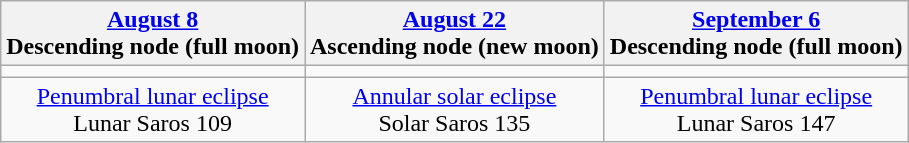<table class="wikitable">
<tr>
<th><a href='#'>August 8</a><br>Descending node (full moon)<br></th>
<th><a href='#'>August 22</a><br>Ascending node (new moon)<br></th>
<th><a href='#'>September 6</a><br>Descending node (full moon)<br></th>
</tr>
<tr>
<td></td>
<td></td>
<td></td>
</tr>
<tr align=center>
<td><a href='#'>Penumbral lunar eclipse</a><br>Lunar Saros 109</td>
<td><a href='#'>Annular solar eclipse</a><br>Solar Saros 135</td>
<td><a href='#'>Penumbral lunar eclipse</a><br>Lunar Saros 147</td>
</tr>
</table>
